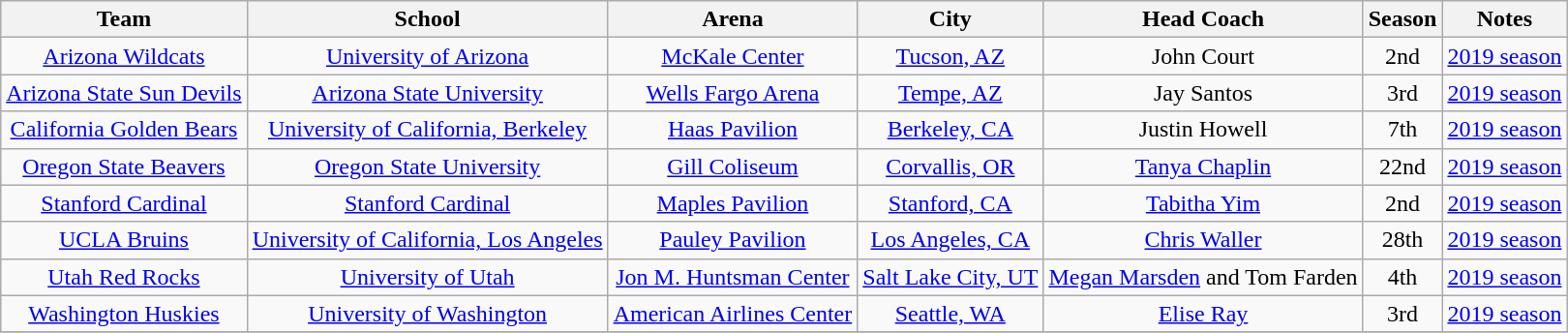<table class="wikitable sortable" style="text-align:center;">
<tr>
<th>Team</th>
<th>School</th>
<th>Arena</th>
<th>City</th>
<th>Head Coach</th>
<th>Season</th>
<th>Notes</th>
</tr>
<tr>
<td><a href='#'>Arizona Wildcats</a></td>
<td><a href='#'>University of Arizona</a></td>
<td><a href='#'>McKale Center</a></td>
<td><a href='#'>Tucson, AZ</a></td>
<td>John Court</td>
<td>2nd</td>
<td><a href='#'>2019 season</a></td>
</tr>
<tr>
<td><a href='#'>Arizona State Sun Devils</a></td>
<td><a href='#'>Arizona State University</a></td>
<td><a href='#'>Wells Fargo Arena</a></td>
<td><a href='#'>Tempe, AZ</a></td>
<td>Jay Santos</td>
<td>3rd</td>
<td><a href='#'>2019 season</a></td>
</tr>
<tr>
<td><a href='#'>California Golden Bears</a></td>
<td><a href='#'>University of California, Berkeley</a></td>
<td><a href='#'>Haas Pavilion</a></td>
<td><a href='#'>Berkeley, CA</a></td>
<td>Justin Howell</td>
<td>7th</td>
<td><a href='#'>2019 season</a></td>
</tr>
<tr>
<td><a href='#'>Oregon State Beavers</a></td>
<td><a href='#'>Oregon State University</a></td>
<td><a href='#'>Gill Coliseum</a></td>
<td><a href='#'>Corvallis, OR</a></td>
<td><a href='#'>Tanya Chaplin</a></td>
<td>22nd</td>
<td><a href='#'>2019 season</a></td>
</tr>
<tr>
<td><a href='#'>Stanford Cardinal</a></td>
<td><a href='#'>Stanford Cardinal</a></td>
<td><a href='#'>Maples Pavilion</a></td>
<td><a href='#'>Stanford, CA</a></td>
<td><a href='#'>Tabitha Yim</a></td>
<td>2nd</td>
<td><a href='#'>2019 season</a></td>
</tr>
<tr>
<td><a href='#'>UCLA Bruins</a></td>
<td><a href='#'>University of California, Los Angeles</a></td>
<td><a href='#'>Pauley Pavilion</a></td>
<td><a href='#'>Los Angeles, CA</a></td>
<td><a href='#'>Chris Waller</a></td>
<td>28th</td>
<td><a href='#'>2019 season</a></td>
</tr>
<tr>
<td><a href='#'>Utah Red Rocks</a></td>
<td><a href='#'>University of Utah</a></td>
<td><a href='#'>Jon M. Huntsman Center</a></td>
<td><a href='#'>Salt Lake City, UT</a></td>
<td><a href='#'>Megan Marsden</a> and Tom Farden</td>
<td>4th</td>
<td><a href='#'>2019 season</a></td>
</tr>
<tr>
<td><a href='#'>Washington Huskies</a></td>
<td><a href='#'>University of Washington</a></td>
<td><a href='#'>American Airlines Center</a></td>
<td><a href='#'>Seattle, WA</a></td>
<td><a href='#'>Elise Ray</a></td>
<td>3rd</td>
<td><a href='#'>2019 season</a></td>
</tr>
<tr>
</tr>
</table>
